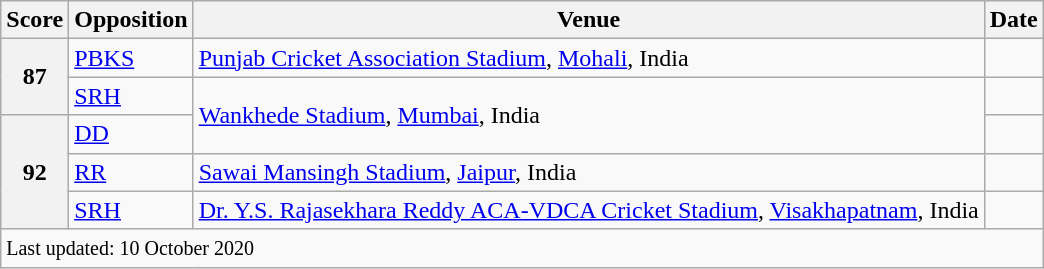<table class="wikitable">
<tr>
<th><strong>Score</strong></th>
<th><strong>Opposition</strong></th>
<th><strong>Venue</strong></th>
<th><strong>Date</strong></th>
</tr>
<tr>
<th rowspan=2>87</th>
<td><a href='#'>PBKS</a></td>
<td><a href='#'>Punjab Cricket Association Stadium</a>, <a href='#'>Mohali</a>, India</td>
<td></td>
</tr>
<tr>
<td><a href='#'>SRH</a></td>
<td rowspan=2><a href='#'>Wankhede Stadium</a>, <a href='#'>Mumbai</a>, India</td>
<td></td>
</tr>
<tr>
<th rowspan=3>92</th>
<td><a href='#'>DD</a></td>
<td></td>
</tr>
<tr>
<td><a href='#'>RR</a></td>
<td><a href='#'>Sawai Mansingh Stadium</a>, <a href='#'>Jaipur</a>, India</td>
<td></td>
</tr>
<tr>
<td><a href='#'>SRH</a></td>
<td><a href='#'>Dr. Y.S. Rajasekhara Reddy ACA-VDCA Cricket Stadium</a>, <a href='#'>Visakhapatnam</a>, India</td>
<td></td>
</tr>
<tr class=sortbottom>
<td colspan="4"><small>Last updated: 10 October 2020</small></td>
</tr>
</table>
